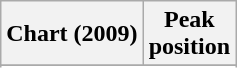<table class="wikitable sortable plainrowheaders" style="text-align:center">
<tr>
<th scope="col">Chart (2009)</th>
<th scope="col">Peak<br> position</th>
</tr>
<tr>
</tr>
<tr>
</tr>
<tr>
</tr>
<tr>
</tr>
</table>
